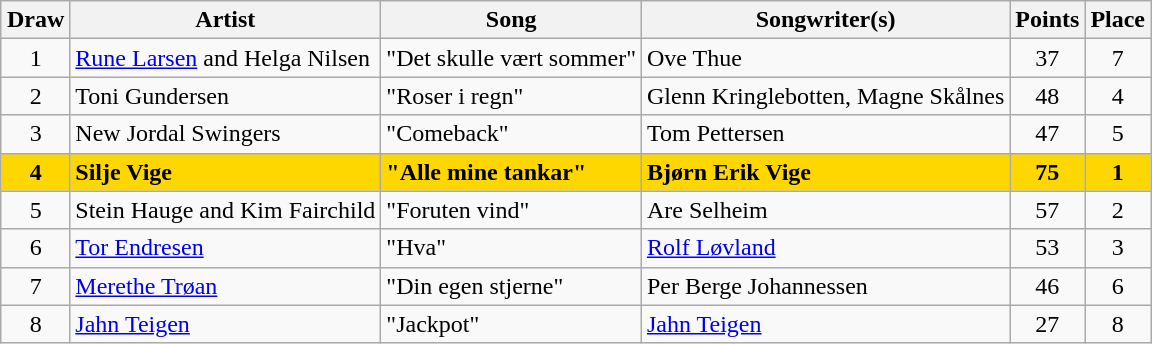<table class="sortable wikitable" style="margin: 1em auto 1em auto; text-align:center">
<tr>
<th>Draw</th>
<th>Artist</th>
<th>Song</th>
<th>Songwriter(s)</th>
<th>Points</th>
<th>Place</th>
</tr>
<tr>
<td>1</td>
<td align="left"><a href='#'>Rune Larsen</a> and Helga Nilsen</td>
<td align="left">"Det skulle vært sommer"</td>
<td align="left">Ove Thue</td>
<td>37</td>
<td>7</td>
</tr>
<tr>
<td>2</td>
<td align="left">Toni Gundersen</td>
<td align="left">"Roser i regn"</td>
<td align="left">Glenn Kringlebotten, Magne Skålnes</td>
<td>48</td>
<td>4</td>
</tr>
<tr>
<td>3</td>
<td align="left">New Jordal Swingers</td>
<td align="left">"Comeback"</td>
<td align="left">Tom Pettersen</td>
<td>47</td>
<td>5</td>
</tr>
<tr style="font-weight:bold; background:gold;">
<td>4</td>
<td align="left">Silje Vige</td>
<td align="left">"Alle mine tankar"</td>
<td align="left">Bjørn Erik Vige</td>
<td>75</td>
<td>1</td>
</tr>
<tr>
<td>5</td>
<td align="left">Stein Hauge and Kim Fairchild</td>
<td align="left">"Foruten vind"</td>
<td align="left">Are Selheim</td>
<td>57</td>
<td>2</td>
</tr>
<tr>
<td>6</td>
<td align="left"><a href='#'>Tor Endresen</a></td>
<td align="left">"Hva"</td>
<td align="left"><a href='#'>Rolf Løvland</a></td>
<td>53</td>
<td>3</td>
</tr>
<tr>
<td>7</td>
<td align="left"><a href='#'>Merethe Trøan</a></td>
<td align="left">"Din egen stjerne"</td>
<td align="left">Per Berge Johannessen</td>
<td>46</td>
<td>6</td>
</tr>
<tr>
<td>8</td>
<td align="left"><a href='#'>Jahn Teigen</a></td>
<td align="left">"Jackpot"</td>
<td align="left"><a href='#'>Jahn Teigen</a></td>
<td>27</td>
<td>8</td>
</tr>
</table>
